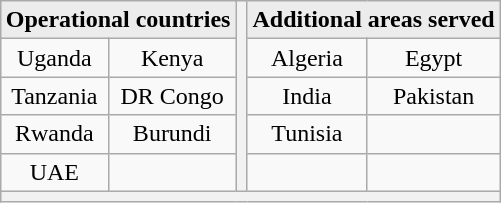<table class="wikitable" style="float:right; margin-left:1em; text-align: center;">
<tr>
<th style="background:#ececec;" colspan="2">Operational countries</th>
<th rowspan=5></th>
<th style="background:#ececec;" colspan="2">Additional areas served</th>
</tr>
<tr>
<td>Uganda</td>
<td>Kenya</td>
<td>Algeria</td>
<td>Egypt</td>
</tr>
<tr>
<td>Tanzania</td>
<td>DR Congo</td>
<td>India</td>
<td>Pakistan</td>
</tr>
<tr>
<td>Rwanda</td>
<td>Burundi</td>
<td>Tunisia</td>
<td></td>
</tr>
<tr>
<td>UAE</td>
<td></td>
<td></td>
<td></td>
</tr>
<tr>
<td colspan="6" style="font-size:90%; line-height: 1em; background:#F2F2F2"></td>
</tr>
</table>
